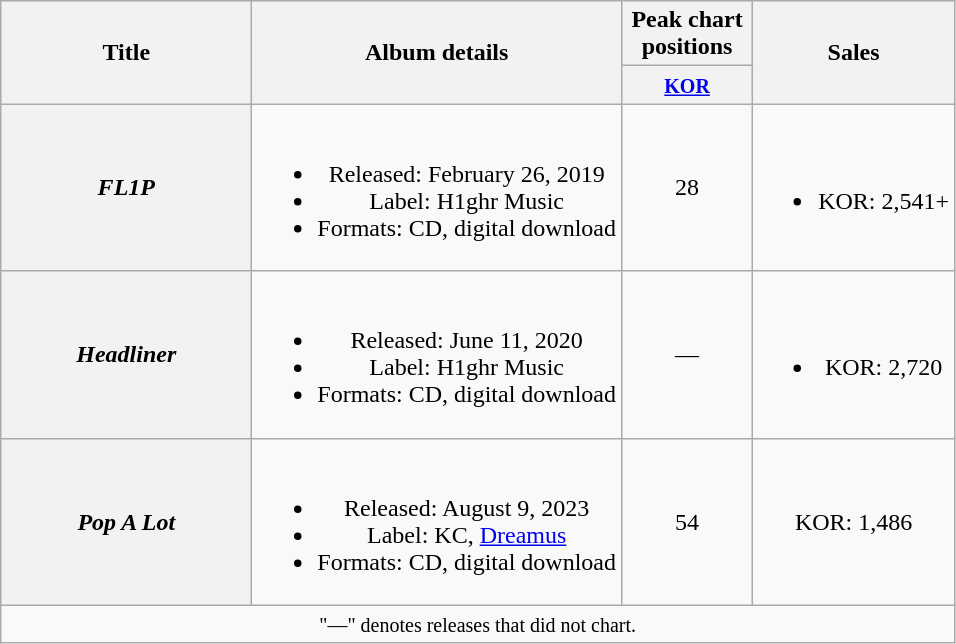<table class="wikitable plainrowheaders" style="text-align:center;">
<tr>
<th scope="col" rowspan="2" style="width:10em;">Title</th>
<th scope="col" rowspan="2">Album details</th>
<th scope="col" colspan="1" style="width:5em;">Peak chart positions</th>
<th scope="col" rowspan="2">Sales</th>
</tr>
<tr>
<th><small><a href='#'>KOR</a></small><br></th>
</tr>
<tr>
<th scope="row"><em>FL1P</em></th>
<td><br><ul><li>Released: February 26, 2019</li><li>Label: H1ghr Music</li><li>Formats: CD, digital download</li></ul></td>
<td>28</td>
<td><br><ul><li>KOR: 2,541+</li></ul></td>
</tr>
<tr>
<th scope="row"><em>Headliner</em></th>
<td><br><ul><li>Released: June 11, 2020</li><li>Label: H1ghr Music</li><li>Formats: CD, digital download</li></ul></td>
<td>—</td>
<td><br><ul><li>KOR: 2,720</li></ul></td>
</tr>
<tr>
<th scope="row"><em>Pop A Lot</em></th>
<td><br><ul><li>Released: August 9, 2023</li><li>Label: KC, <a href='#'>Dreamus</a></li><li>Formats: CD, digital download</li></ul></td>
<td>54</td>
<td>KOR: 1,486</td>
</tr>
<tr>
<td colspan="4"><small>"—" denotes releases that did not chart.</small></td>
</tr>
</table>
